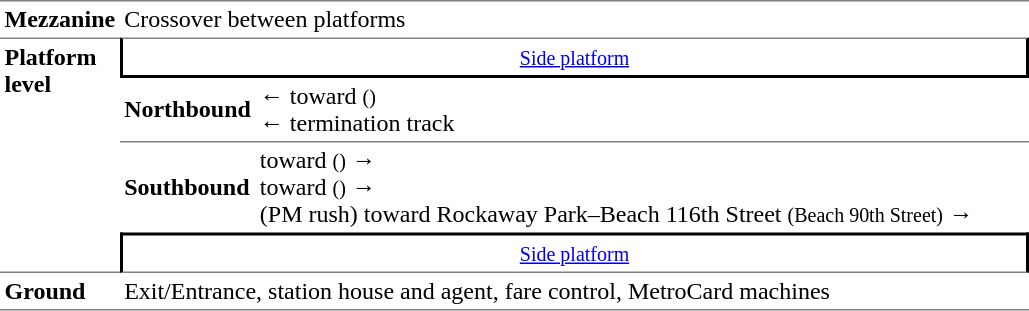<table border=0 cellspacing=0 cellpadding=3>
<tr>
<td style="border-top:solid 1px gray;" width=50><strong>Mezzanine</strong></td>
<td style="border-top:solid 1px gray;" colspan=2>Crossover between platforms</td>
</tr>
<tr>
<td style="border-top:solid 1px gray;border-bottom:solid 1px gray;" rowspan=4 valign=top><strong>Platform level</strong></td>
<td style="border-top:solid 1px gray;border-right:solid 2px black;border-left:solid 2px black;border-bottom:solid 2px black;text-align:center;" colspan=2><small><a href='#'>Side platform</a></small></td>
</tr>
<tr>
<td style="border-bottom:solid 1px gray;" width=80><strong>Northbound</strong></td>
<td style="border-bottom:solid 1px gray;" width=510>←  toward  <small>()</small><br>←  termination track</td>
</tr>
<tr>
<td><strong>Southbound</strong></td>
<td>  toward   <small>()</small> →<br>  toward  <small>()</small> →<br>  (PM rush) toward Rockaway Park–Beach 116th Street <small>(Beach 90th Street)</small> →</td>
</tr>
<tr>
<td style="border-bottom:solid 1px gray;border-top:solid 2px black;border-right:solid 2px black;border-left:solid 2px black;text-align:center;" colspan=2><small><a href='#'>Side platform</a></small></td>
</tr>
<tr>
<td style="border-bottom:solid 1px gray;"><strong>Ground</strong></td>
<td style="border-bottom:solid 1px gray;" colspan=2>Exit/Entrance, station house and agent, fare control, MetroCard machines</td>
</tr>
</table>
